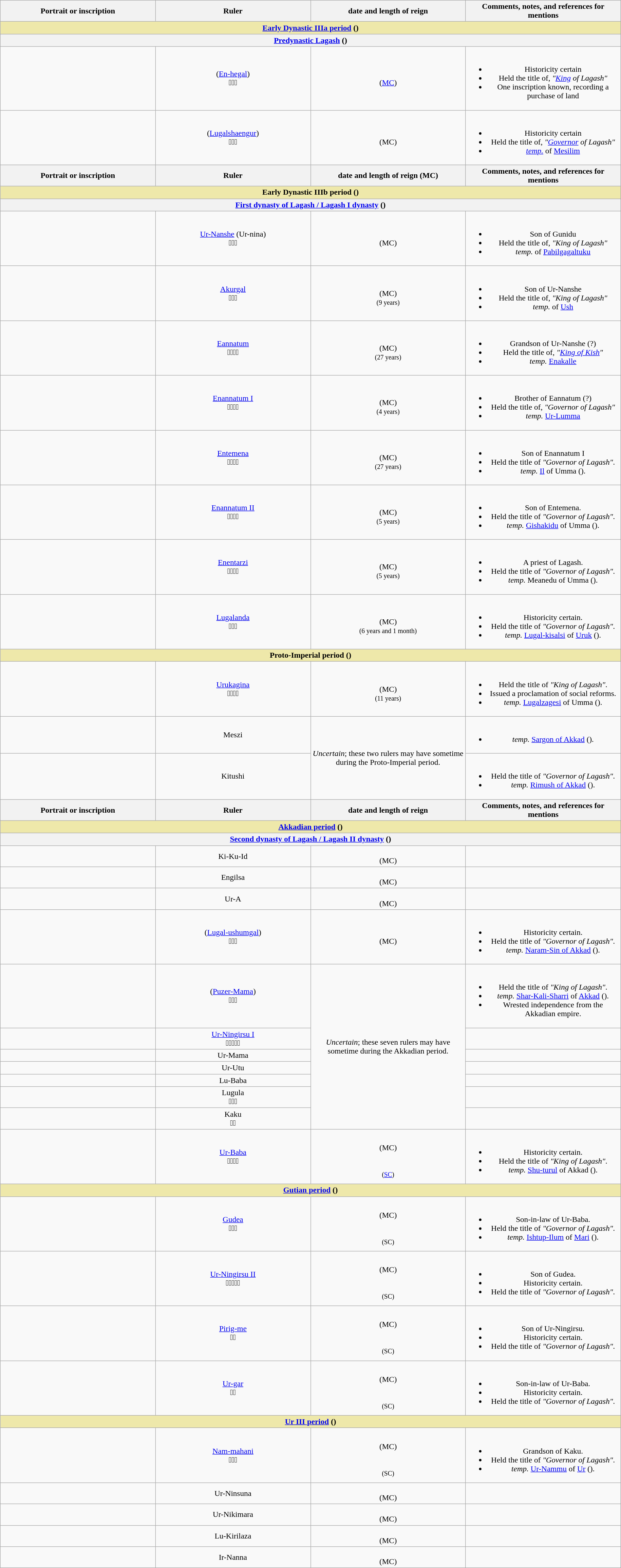<table class="wikitable"border="1"style="width:100%;text-align:center">
<tr>
<th width="25%">Portrait or inscription</th>
<th width="25%">Ruler</th>
<th width="25%"> date and length of reign</th>
<th width="25%">Comments, notes, and references for mentions</th>
</tr>
<tr>
<td colspan="4"align="center"style="background-color:palegoldenrod"><strong><a href='#'>Early Dynastic IIIa period</a> ()</strong></td>
</tr>
<tr>
<th colspan="4"><a href='#'>Predynastic Lagash</a> ()</th>
</tr>
<tr>
<td></td>
<td>(<a href='#'>En-hegal</a>)<br>𒂗𒃶𒅅</td>
<td><br>(<a href='#'>MC</a>)</td>
<td><br><ul><li>Historicity certain</li><li>Held the title of, <em>"<a href='#'>King</a> of Lagash"</em></li><li>One inscription known, recording a purchase of land</li></ul></td>
</tr>
<tr>
<td></td>
<td>(<a href='#'>Lugalshaengur</a>)<br>𒈗𒊮𒇉</td>
<td><br>(MC)</td>
<td><br><ul><li>Historicity certain</li><li>Held the title of, <em>"<a href='#'>Governor</a> of Lagash"</em></li><li><em><a href='#'>temp.</a></em> of <a href='#'>Mesilim</a></li></ul></td>
</tr>
<tr>
<th width="25%">Portrait or inscription</th>
<th width="25%">Ruler</th>
<th width="25%"> date and length of reign (MC)</th>
<th width="25%">Comments, notes, and references for mentions</th>
</tr>
<tr>
<td colspan="4"align="center"style="background-color:palegoldenrod"><strong>Early Dynastic IIIb period ()</strong></td>
</tr>
<tr>
<th colspan="4"><a href='#'>First dynasty of Lagash / Lagash I dynasty</a> ()</th>
</tr>
<tr>
<td></td>
<td><a href='#'>Ur-Nanshe</a> (Ur-nina)<br>𒌨𒀭𒀏</td>
<td><br>(MC)</td>
<td><br><ul><li>Son of Gunidu</li><li>Held the title of, <em>"King of Lagash"</em></li><li><em>temp.</em> of <a href='#'>Pabilgagaltuku</a></li></ul></td>
</tr>
<tr>
<td></td>
<td><a href='#'>Akurgal</a><br>𒀀𒆳𒃲</td>
<td><br>(MC)<br><small>(9 years)</small></td>
<td><br><ul><li>Son of Ur-Nanshe</li><li>Held the title of, <em>"King of Lagash"</em></li><li><em>temp.</em> of <a href='#'>Ush</a></li></ul></td>
</tr>
<tr>
<td></td>
<td><a href='#'>Eannatum</a><br>𒂍𒀭𒈾𒁺</td>
<td><br>(MC)<br><small>(27 years)</small></td>
<td><br><ul><li>Grandson of Ur-Nanshe (?)</li><li>Held the title of, <em>"<a href='#'>King of Kish</a>"</em></li><li><em>temp.</em> <a href='#'>Enakalle</a></li></ul></td>
</tr>
<tr>
<td></td>
<td><a href='#'>Enannatum I</a><br>𒂗𒀭𒈾𒁺</td>
<td><br>(MC)<br><small>(4 years)</small></td>
<td><br><ul><li>Brother of Eannatum (?)</li><li>Held the title of, <em>"Governor of Lagash"</em></li><li><em>temp.</em> <a href='#'>Ur-Lumma</a></li></ul></td>
</tr>
<tr>
<td></td>
<td><a href='#'>Entemena</a><br>𒂗𒋼𒈨𒈾</td>
<td><br>(MC)<br><small>(27 years)</small></td>
<td><br><ul><li>Son of Enannatum I</li><li>Held the title of <em>"Governor of Lagash"</em>.</li><li><em>temp.</em> <a href='#'>Il</a> of Umma ().</li></ul></td>
</tr>
<tr>
<td></td>
<td><a href='#'>Enannatum II</a><br>𒂗𒀭𒈾𒁺</td>
<td><br>(MC)<br><small>(5 years)</small></td>
<td><br><ul><li>Son of Entemena.</li><li>Held the title of <em>"Governor of Lagash"</em>.</li><li><em>temp.</em> <a href='#'>Gishakidu</a> of Umma ().</li></ul></td>
</tr>
<tr>
<td></td>
<td><a href='#'>Enentarzi</a><br>𒂗𒇷𒋻𒍣</td>
<td><br>(MC)<br><small>(5 years)</small></td>
<td><br><ul><li>A priest of Lagash.</li><li>Held the title of <em>"Governor of Lagash"</em>.</li><li><em>temp.</em> Meanedu of Umma ().</li></ul></td>
</tr>
<tr>
<td></td>
<td><a href='#'>Lugalanda</a><br>𒈗𒀭𒁕</td>
<td><br>(MC)<br><small>(6 years and 1 month)</small></td>
<td><br><ul><li>Historicity certain.</li><li>Held the title of <em>"Governor of Lagash"</em>.</li><li><em>temp.</em> <a href='#'>Lugal-kisalsi</a> of <a href='#'>Uruk</a> ().</li></ul></td>
</tr>
<tr>
<td colspan="4"align="center"style="background-color:palegoldenrod"><strong>Proto-Imperial period ()</strong></td>
</tr>
<tr>
<td></td>
<td><a href='#'>Urukagina</a><br>𒌷𒅗𒄀𒈾</td>
<td><br>(MC)<br><small>(11 years)</small></td>
<td><br><ul><li>Held the title of <em>"King of Lagash"</em>.</li><li>Issued a proclamation of social reforms.</li><li><em>temp.</em> <a href='#'>Lugalzagesi</a> of Umma ().</li></ul></td>
</tr>
<tr>
<td></td>
<td>Meszi</td>
<td rowspan="2"><em>Uncertain</em>; these two rulers may have  sometime during the Proto-Imperial period.</td>
<td><br><ul><li><em>temp.</em> <a href='#'>Sargon of Akkad</a> ().</li></ul></td>
</tr>
<tr>
<td></td>
<td>Kitushi</td>
<td><br><ul><li>Held the title of <em>"Governor of Lagash"</em>.</li><li><em>temp.</em> <a href='#'>Rimush of Akkad</a> ().</li></ul></td>
</tr>
<tr>
<th width="25%">Portrait or inscription</th>
<th width="25%">Ruler</th>
<th width="25%"> date and length of reign</th>
<th width="25%">Comments, notes, and references for mentions</th>
</tr>
<tr>
<td colspan="4"align="center"style="background-color:palegoldenrod"><strong><a href='#'>Akkadian period</a> ()</strong></td>
</tr>
<tr>
<th colspan="4"><a href='#'>Second dynasty of Lagash / Lagash II dynasty</a> ()</th>
</tr>
<tr>
<td></td>
<td>Ki-Ku-Id</td>
<td><br>(MC)</td>
<td></td>
</tr>
<tr>
<td></td>
<td>Engilsa</td>
<td><br>(MC)</td>
<td></td>
</tr>
<tr>
<td></td>
<td>Ur-A</td>
<td><br>(MC)</td>
<td></td>
</tr>
<tr>
<td></td>
<td>(<a href='#'>Lugal-ushumgal</a>)<br>𒈗𒃲𒁔</td>
<td><br>(MC)</td>
<td><br><ul><li>Historicity certain.</li><li>Held the title of <em>"Governor of Lagash"</em>.</li><li><em>temp.</em> <a href='#'>Naram-Sin of Akkad</a> ().</li></ul></td>
</tr>
<tr>
<td></td>
<td>(<a href='#'>Puzer-Mama</a>)<br>𒂗𒃶𒅅</td>
<td rowspan="7"><em>Uncertain</em>; these seven rulers may have  sometime during the Akkadian period.</td>
<td><br><ul><li>Held the title of <em>"King of Lagash"</em>.</li><li><em>temp.</em> <a href='#'>Shar-Kali-Sharri</a> of <a href='#'>Akkad</a> ().</li><li>Wrested independence from the Akkadian empire.</li></ul></td>
</tr>
<tr>
<td></td>
<td><a href='#'>Ur-Ningirsu I</a><br>𒌨𒀭𒎏𒄈𒍪</td>
<td></td>
</tr>
<tr>
<td></td>
<td>Ur-Mama</td>
<td></td>
</tr>
<tr>
<td></td>
<td>Ur-Utu</td>
<td></td>
</tr>
<tr>
<td></td>
<td>Lu-Baba</td>
<td></td>
</tr>
<tr>
<td></td>
<td>Lugula<br>𒇽𒄖𒆷</td>
<td></td>
</tr>
<tr>
<td></td>
<td>Kaku<br>𒅗𒆬</td>
<td></td>
</tr>
<tr>
<td></td>
<td><a href='#'>Ur-Baba</a><br>𒌨𒀭𒁀𒌑</td>
<td><br>(MC)<br><br><small><br>(<a href='#'>SC</a>)</small></td>
<td><br><ul><li>Historicity certain.</li><li>Held the title of <em>"King of Lagash"</em>.</li><li><em>temp.</em> <a href='#'>Shu-turul</a> of Akkad ().</li></ul></td>
</tr>
<tr>
<td colspan="4"align="center"style="background-color:palegoldenrod"><strong><a href='#'>Gutian period</a> ()</strong></td>
</tr>
<tr>
<td></td>
<td><a href='#'>Gudea</a><br>𒅗𒌤𒀀</td>
<td><br>(MC)<br><br><small><br>(SC)</small></td>
<td><br><ul><li>Son-in-law of Ur-Baba.</li><li>Held the title of <em>"Governor of Lagash"</em>.</li><li><em>temp.</em> <a href='#'>Ishtup-Ilum</a> of <a href='#'>Mari</a> ().</li></ul></td>
</tr>
<tr>
<td></td>
<td><a href='#'>Ur-Ningirsu II</a><br>𒌨𒀭𒎏𒄈𒍪</td>
<td><br>(MC)<br><br><small><br>(SC)</small></td>
<td><br><ul><li>Son of Gudea.</li><li>Historicity certain.</li><li>Held the title of <em>"Governor of Lagash"</em>.</li></ul></td>
</tr>
<tr>
<td></td>
<td><a href='#'>Pirig-me</a><br>𒊊𒀞</td>
<td><br>(MC)<br><br><small><br>(SC)</small></td>
<td><br><ul><li>Son of Ur-Ningirsu.</li><li>Historicity certain.</li><li>Held the title of <em>"Governor of Lagash"</em>.</li></ul></td>
</tr>
<tr>
<td></td>
<td><a href='#'>Ur-gar</a><br>𒌨𒃻</td>
<td><br>(MC)<br><br><small><br>(SC)</small></td>
<td><br><ul><li>Son-in-law of Ur-Baba.</li><li>Historicity certain.</li><li>Held the title of <em>"Governor of Lagash"</em>.</li></ul></td>
</tr>
<tr>
<td colspan="4"align="center"style="background-color:palegoldenrod"><strong><a href='#'>Ur III period</a> ()</strong></td>
</tr>
<tr>
<td></td>
<td><a href='#'>Nam-mahani</a><br>𒉆𒈤𒉌</td>
<td><br>(MC)<br><br><small><br>(SC)</small></td>
<td><br><ul><li>Grandson of Kaku.</li><li>Held the title of <em>"Governor of Lagash"</em>.</li><li><em>temp.</em> <a href='#'>Ur-Nammu</a> of <a href='#'>Ur</a> ().</li></ul></td>
</tr>
<tr>
<td></td>
<td>Ur-Ninsuna</td>
<td><br>(MC)</td>
<td></td>
</tr>
<tr>
<td></td>
<td>Ur-Nikimara</td>
<td><br>(MC)</td>
<td></td>
</tr>
<tr>
<td></td>
<td>Lu-Kirilaza</td>
<td><br>(MC)</td>
<td></td>
</tr>
<tr>
<td></td>
<td>Ir-Nanna</td>
<td><br>(MC)</td>
<td></td>
</tr>
</table>
